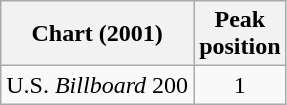<table class="wikitable">
<tr>
<th>Chart (2001)</th>
<th>Peak<br>position</th>
</tr>
<tr>
<td>U.S. <em>Billboard</em> 200</td>
<td align="center">1</td>
</tr>
</table>
